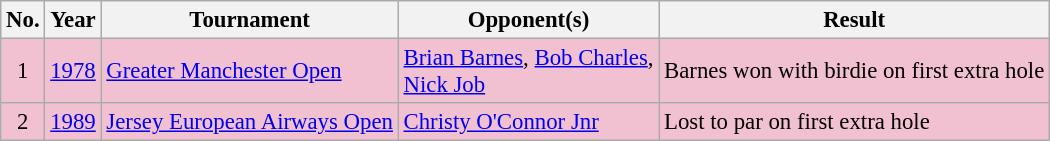<table class="wikitable" style="font-size:95%;">
<tr>
<th>No.</th>
<th>Year</th>
<th>Tournament</th>
<th>Opponent(s)</th>
<th>Result</th>
</tr>
<tr style="background:#F2C1D1;">
<td align=center>1</td>
<td><a href='#'>1978</a></td>
<td><a href='#'>Greater Manchester Open</a></td>
<td> <a href='#'>Brian Barnes</a>,  <a href='#'>Bob Charles</a>,<br> <a href='#'>Nick Job</a></td>
<td>Barnes won with birdie on first extra hole</td>
</tr>
<tr style="background:#F2C1D1;">
<td align=center>2</td>
<td><a href='#'>1989</a></td>
<td><a href='#'>Jersey European Airways Open</a></td>
<td> <a href='#'>Christy O'Connor Jnr</a></td>
<td>Lost to par on first extra hole</td>
</tr>
</table>
